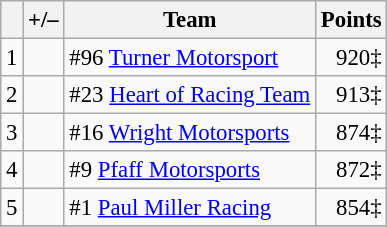<table class="wikitable" style="font-size: 95%;">
<tr>
<th scope="col"></th>
<th scope="col">+/–</th>
<th scope="col">Team</th>
<th scope="col">Points</th>
</tr>
<tr>
<td align=center>1</td>
<td align="left"></td>
<td> #96 <a href='#'>Turner Motorsport</a></td>
<td align=right>920‡</td>
</tr>
<tr>
<td align=center>2</td>
<td align="left"></td>
<td> #23 <a href='#'>Heart of Racing Team</a></td>
<td align=right>913‡</td>
</tr>
<tr>
<td align=center>3</td>
<td align="left"></td>
<td> #16 <a href='#'>Wright Motorsports</a></td>
<td align=right>874‡</td>
</tr>
<tr>
<td align=center>4</td>
<td align="left"></td>
<td> #9 <a href='#'>Pfaff Motorsports</a></td>
<td align=right>872‡</td>
</tr>
<tr>
<td align=center>5</td>
<td align="left"></td>
<td> #1 <a href='#'>Paul Miller Racing</a></td>
<td align=right>854‡</td>
</tr>
<tr>
</tr>
</table>
